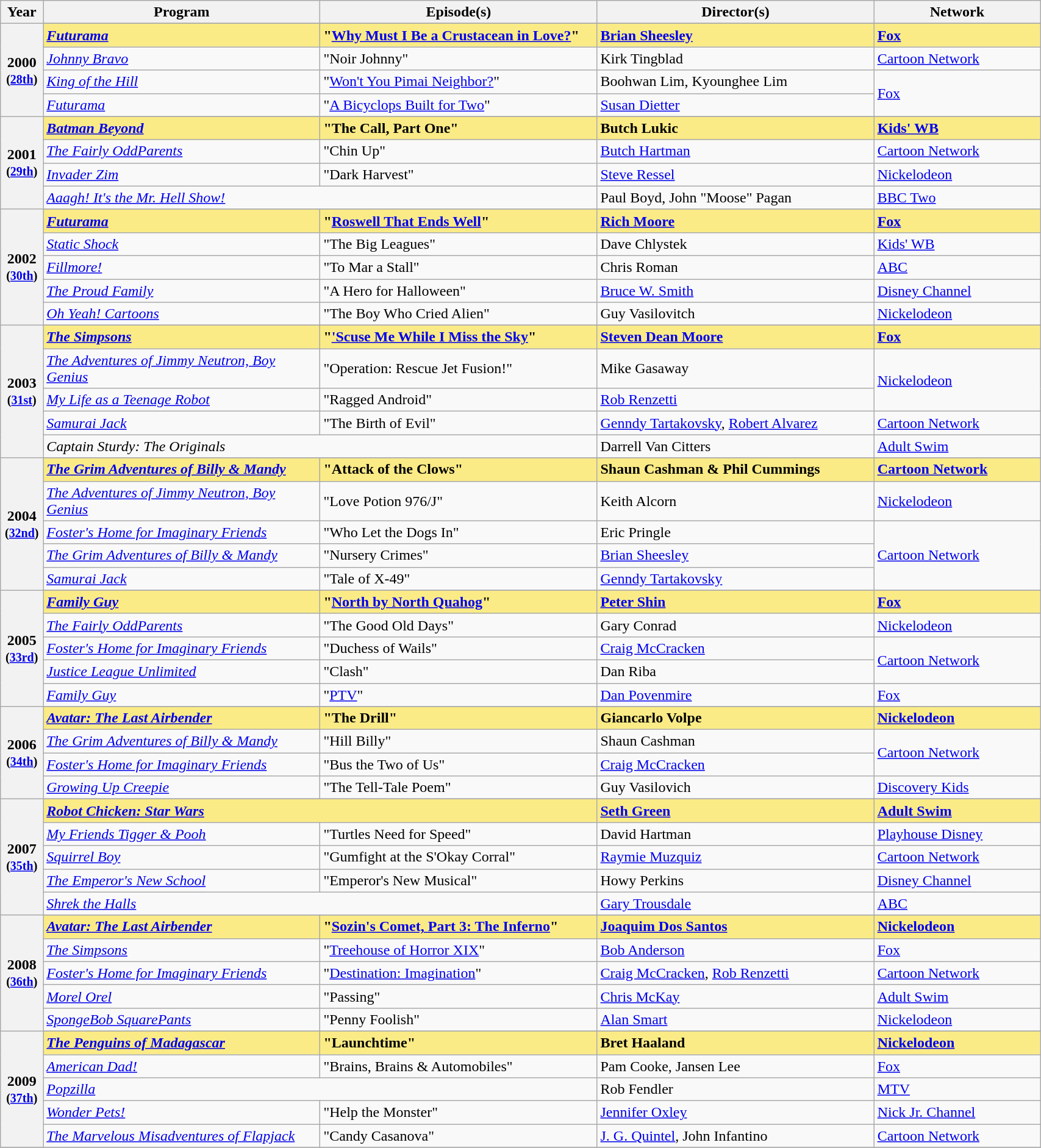<table class="wikitable" style="width:90%;">
<tr>
<th style="width:3%;">Year</th>
<th style="width:25%;">Program</th>
<th style="width:25%;">Episode(s)</th>
<th style="width:25%;">Director(s)</th>
<th style="width:15%;">Network</th>
</tr>
<tr>
<th rowspan="5" style="text-align:center;">2000 <br><small>(<a href='#'>28th</a>)</small><br></th>
</tr>
<tr style="background:#FAEB86;">
<td><strong><em><a href='#'>Futurama</a></em></strong></td>
<td><strong>"<a href='#'>Why Must I Be a Crustacean in Love?</a>"</strong></td>
<td><strong><a href='#'>Brian Sheesley</a></strong></td>
<td><strong><a href='#'>Fox</a></strong></td>
</tr>
<tr>
<td><em><a href='#'>Johnny Bravo</a></em></td>
<td>"Noir Johnny"</td>
<td>Kirk Tingblad</td>
<td><a href='#'>Cartoon Network</a></td>
</tr>
<tr>
<td><em><a href='#'>King of the Hill</a></em></td>
<td>"<a href='#'>Won't You Pimai Neighbor?</a>"</td>
<td>Boohwan Lim, Kyounghee Lim</td>
<td rowspan="2"><a href='#'>Fox</a></td>
</tr>
<tr>
<td><em><a href='#'>Futurama</a></em></td>
<td>"<a href='#'>A Bicyclops Built for Two</a>"</td>
<td><a href='#'>Susan Dietter</a></td>
</tr>
<tr>
<th rowspan="5" style="text-align:center;">2001 <br><small>(<a href='#'>29th</a>)</small><br></th>
</tr>
<tr style="background:#FAEB86;">
<td><strong><em><a href='#'>Batman Beyond</a></em></strong></td>
<td><strong>"The Call, Part One"</strong></td>
<td><strong>Butch Lukic</strong></td>
<td><strong><a href='#'>Kids' WB</a></strong></td>
</tr>
<tr>
<td><em><a href='#'>The Fairly OddParents</a></em></td>
<td>"Chin Up"</td>
<td><a href='#'>Butch Hartman</a></td>
<td><a href='#'>Cartoon Network</a></td>
</tr>
<tr>
<td><em><a href='#'>Invader Zim</a></em></td>
<td>"Dark Harvest"</td>
<td><a href='#'>Steve Ressel</a></td>
<td><a href='#'>Nickelodeon</a></td>
</tr>
<tr>
<td colspan="2"><em><a href='#'>Aaagh! It's the Mr. Hell Show!</a></em></td>
<td>Paul Boyd, John "Moose" Pagan</td>
<td><a href='#'>BBC Two</a></td>
</tr>
<tr>
<th rowspan="6" style="text-align:center;">2002 <br><small>(<a href='#'>30th</a>)</small><br></th>
</tr>
<tr style="background:#FAEB86;">
<td><strong><em><a href='#'>Futurama</a></em></strong></td>
<td><strong>"<a href='#'>Roswell That Ends Well</a>"</strong></td>
<td><strong><a href='#'>Rich Moore</a></strong></td>
<td><strong><a href='#'>Fox</a></strong></td>
</tr>
<tr>
<td><em><a href='#'>Static Shock</a></em></td>
<td>"The Big Leagues"</td>
<td>Dave Chlystek</td>
<td><a href='#'>Kids' WB</a></td>
</tr>
<tr>
<td><em><a href='#'>Fillmore!</a></em></td>
<td>"To Mar a Stall"</td>
<td>Chris Roman</td>
<td><a href='#'>ABC</a></td>
</tr>
<tr>
<td><em><a href='#'>The Proud Family</a></em></td>
<td>"A Hero for Halloween"</td>
<td><a href='#'>Bruce W. Smith</a></td>
<td><a href='#'>Disney Channel</a></td>
</tr>
<tr>
<td><em><a href='#'>Oh Yeah! Cartoons</a></em></td>
<td>"The Boy Who Cried Alien"</td>
<td>Guy Vasilovitch</td>
<td><a href='#'>Nickelodeon</a></td>
</tr>
<tr>
<th rowspan="6" style="text-align:center;">2003 <br><small>(<a href='#'>31st</a>)</small><br></th>
</tr>
<tr style="background:#FAEB86;">
<td><strong><em><a href='#'>The Simpsons</a></em></strong></td>
<td><strong>"<a href='#'>'Scuse Me While I Miss the Sky</a>"</strong></td>
<td><strong><a href='#'>Steven Dean Moore</a></strong></td>
<td><strong><a href='#'>Fox</a></strong></td>
</tr>
<tr>
<td><em><a href='#'>The Adventures of Jimmy Neutron, Boy Genius</a></em></td>
<td>"Operation: Rescue Jet Fusion!"</td>
<td>Mike Gasaway</td>
<td rowspan="2"><a href='#'>Nickelodeon</a></td>
</tr>
<tr>
<td><em><a href='#'>My Life as a Teenage Robot</a></em></td>
<td>"Ragged Android"</td>
<td><a href='#'>Rob Renzetti</a></td>
</tr>
<tr>
<td><em><a href='#'>Samurai Jack</a></em></td>
<td>"The Birth of Evil"</td>
<td><a href='#'>Genndy Tartakovsky</a>, <a href='#'>Robert Alvarez</a></td>
<td><a href='#'>Cartoon Network</a></td>
</tr>
<tr>
<td colspan="2"><em>Captain Sturdy: The Originals</em></td>
<td>Darrell Van Citters</td>
<td><a href='#'>Adult Swim</a></td>
</tr>
<tr>
<th rowspan="6" style="text-align:center;">2004 <br><small>(<a href='#'>32nd</a>)</small><br></th>
</tr>
<tr style="background:#FAEB86;">
<td><strong><em><a href='#'>The Grim Adventures of Billy & Mandy</a></em></strong></td>
<td><strong>"Attack of the Clows"</strong></td>
<td><strong>Shaun Cashman & Phil Cummings</strong></td>
<td><strong><a href='#'>Cartoon Network</a></strong></td>
</tr>
<tr>
<td><em><a href='#'>The Adventures of Jimmy Neutron, Boy Genius</a></em></td>
<td>"Love Potion 976/J"</td>
<td>Keith Alcorn</td>
<td><a href='#'>Nickelodeon</a></td>
</tr>
<tr>
<td><em><a href='#'>Foster's Home for Imaginary Friends</a></em></td>
<td>"Who Let the Dogs In"</td>
<td>Eric Pringle</td>
<td rowspan="3"><a href='#'>Cartoon Network</a></td>
</tr>
<tr>
<td><em><a href='#'>The Grim Adventures of Billy & Mandy</a></em></td>
<td>"Nursery Crimes"</td>
<td><a href='#'>Brian Sheesley</a></td>
</tr>
<tr>
<td><em><a href='#'>Samurai Jack</a></em></td>
<td>"Tale of X-49"</td>
<td><a href='#'>Genndy Tartakovsky</a></td>
</tr>
<tr>
<th rowspan="6" style="text-align:center;">2005 <br><small>(<a href='#'>33rd</a>)</small><br></th>
</tr>
<tr style="background:#FAEB86;">
<td><strong><em><a href='#'>Family Guy</a></em></strong></td>
<td><strong>"<a href='#'>North by North Quahog</a>"</strong></td>
<td><strong><a href='#'>Peter Shin</a></strong></td>
<td><strong><a href='#'>Fox</a></strong></td>
</tr>
<tr>
<td><em><a href='#'>The Fairly OddParents</a></em></td>
<td>"The Good Old Days"</td>
<td>Gary Conrad</td>
<td><a href='#'>Nickelodeon</a></td>
</tr>
<tr>
<td><em><a href='#'>Foster's Home for Imaginary Friends</a></em></td>
<td>"Duchess of Wails"</td>
<td><a href='#'>Craig McCracken</a></td>
<td rowspan="2"><a href='#'>Cartoon Network</a></td>
</tr>
<tr>
<td><em><a href='#'>Justice League Unlimited</a></em></td>
<td>"Clash"</td>
<td>Dan Riba</td>
</tr>
<tr>
<td><em><a href='#'>Family Guy</a></em></td>
<td>"<a href='#'>PTV</a>"</td>
<td><a href='#'>Dan Povenmire</a></td>
<td><a href='#'>Fox</a></td>
</tr>
<tr>
<th rowspan="5" style="text-align:center;">2006 <br><small>(<a href='#'>34th</a>)</small><br></th>
</tr>
<tr style="background:#FAEB86;">
<td><strong><em><a href='#'>Avatar: The Last Airbender</a></em></strong></td>
<td><strong>"The Drill"</strong></td>
<td><strong>Giancarlo Volpe</strong></td>
<td><strong><a href='#'>Nickelodeon</a></strong></td>
</tr>
<tr>
<td><em><a href='#'>The Grim Adventures of Billy & Mandy</a></em></td>
<td>"Hill Billy"</td>
<td>Shaun Cashman</td>
<td rowspan="2"><a href='#'>Cartoon Network</a></td>
</tr>
<tr>
<td><em><a href='#'>Foster's Home for Imaginary Friends</a></em></td>
<td>"Bus the Two of Us"</td>
<td><a href='#'>Craig McCracken</a></td>
</tr>
<tr>
<td><em><a href='#'>Growing Up Creepie</a></em></td>
<td>"The Tell-Tale Poem"</td>
<td>Guy Vasilovich</td>
<td><a href='#'>Discovery Kids</a></td>
</tr>
<tr>
<th rowspan="6" style="text-align:center;">2007 <br><small>(<a href='#'>35th</a>)</small><br></th>
</tr>
<tr style="background:#FAEB86;">
<td colspan="2"><strong><em><a href='#'>Robot Chicken: Star Wars</a></em></strong></td>
<td><strong><a href='#'>Seth Green</a></strong></td>
<td><strong><a href='#'>Adult Swim</a></strong></td>
</tr>
<tr>
<td><em><a href='#'>My Friends Tigger & Pooh</a></em></td>
<td>"Turtles Need for Speed"</td>
<td>David Hartman</td>
<td><a href='#'>Playhouse Disney</a></td>
</tr>
<tr>
<td><em><a href='#'>Squirrel Boy</a></em></td>
<td>"Gumfight at the S'Okay Corral"</td>
<td><a href='#'>Raymie Muzquiz</a></td>
<td><a href='#'>Cartoon Network</a></td>
</tr>
<tr>
<td><em><a href='#'>The Emperor's New School</a></em></td>
<td>"Emperor's New Musical"</td>
<td>Howy Perkins</td>
<td><a href='#'>Disney Channel</a></td>
</tr>
<tr>
<td colspan="2"><em><a href='#'>Shrek the Halls</a></em></td>
<td><a href='#'>Gary Trousdale</a></td>
<td><a href='#'>ABC</a></td>
</tr>
<tr>
<th rowspan="6" style="text-align:center;">2008 <br><small>(<a href='#'>36th</a>)</small><br></th>
</tr>
<tr style="background:#FAEB86;">
<td><strong><em><a href='#'>Avatar: The Last Airbender</a></em></strong></td>
<td><strong>"<a href='#'>Sozin's Comet, Part 3: The Inferno</a>"</strong></td>
<td><strong><a href='#'>Joaquim Dos Santos</a></strong></td>
<td><strong><a href='#'>Nickelodeon</a></strong></td>
</tr>
<tr>
<td><em><a href='#'>The Simpsons</a></em></td>
<td>"<a href='#'>Treehouse of Horror XIX</a>"</td>
<td><a href='#'>Bob Anderson</a></td>
<td><a href='#'>Fox</a></td>
</tr>
<tr>
<td><em><a href='#'>Foster's Home for Imaginary Friends</a></em></td>
<td>"<a href='#'>Destination: Imagination</a>"</td>
<td><a href='#'>Craig McCracken</a>, <a href='#'>Rob Renzetti</a></td>
<td><a href='#'>Cartoon Network</a></td>
</tr>
<tr>
<td><em><a href='#'>Morel Orel</a></em></td>
<td>"Passing"</td>
<td><a href='#'>Chris McKay</a></td>
<td><a href='#'>Adult Swim</a></td>
</tr>
<tr>
<td><em><a href='#'>SpongeBob SquarePants</a></em></td>
<td>"Penny Foolish"</td>
<td><a href='#'>Alan Smart</a></td>
<td><a href='#'>Nickelodeon</a></td>
</tr>
<tr>
<th rowspan="6" style="text-align:center;">2009 <br><small>(<a href='#'>37th</a>)</small><br></th>
</tr>
<tr style="background:#FAEB86;">
<td><strong><em><a href='#'>The Penguins of Madagascar</a></em></strong></td>
<td><strong>"Launchtime"</strong></td>
<td><strong>Bret Haaland</strong></td>
<td><strong><a href='#'>Nickelodeon</a></strong></td>
</tr>
<tr>
<td><em><a href='#'>American Dad!</a></em></td>
<td>"Brains, Brains & Automobiles"</td>
<td>Pam Cooke, Jansen Lee</td>
<td><a href='#'>Fox</a></td>
</tr>
<tr>
<td colspan="2"><em><a href='#'>Popzilla</a></em></td>
<td>Rob Fendler</td>
<td><a href='#'>MTV</a></td>
</tr>
<tr>
<td><em><a href='#'>Wonder Pets!</a></em></td>
<td>"Help the Monster"</td>
<td><a href='#'>Jennifer Oxley</a></td>
<td><a href='#'>Nick Jr. Channel</a></td>
</tr>
<tr>
<td><em><a href='#'>The Marvelous Misadventures of Flapjack</a></em></td>
<td>"Candy Casanova"</td>
<td><a href='#'>J. G. Quintel</a>, John Infantino</td>
<td><a href='#'>Cartoon Network</a></td>
</tr>
<tr>
</tr>
</table>
